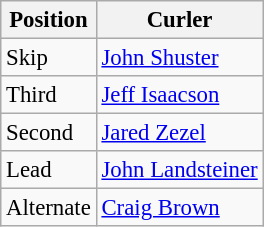<table class="wikitable sortable" style=font-size:95%>
<tr>
<th>Position</th>
<th>Curler</th>
</tr>
<tr>
<td>Skip</td>
<td><a href='#'>John Shuster</a></td>
</tr>
<tr>
<td>Third</td>
<td><a href='#'>Jeff Isaacson</a></td>
</tr>
<tr>
<td>Second</td>
<td><a href='#'>Jared Zezel</a></td>
</tr>
<tr>
<td>Lead</td>
<td><a href='#'>John Landsteiner</a></td>
</tr>
<tr>
<td>Alternate</td>
<td><a href='#'>Craig Brown</a></td>
</tr>
</table>
